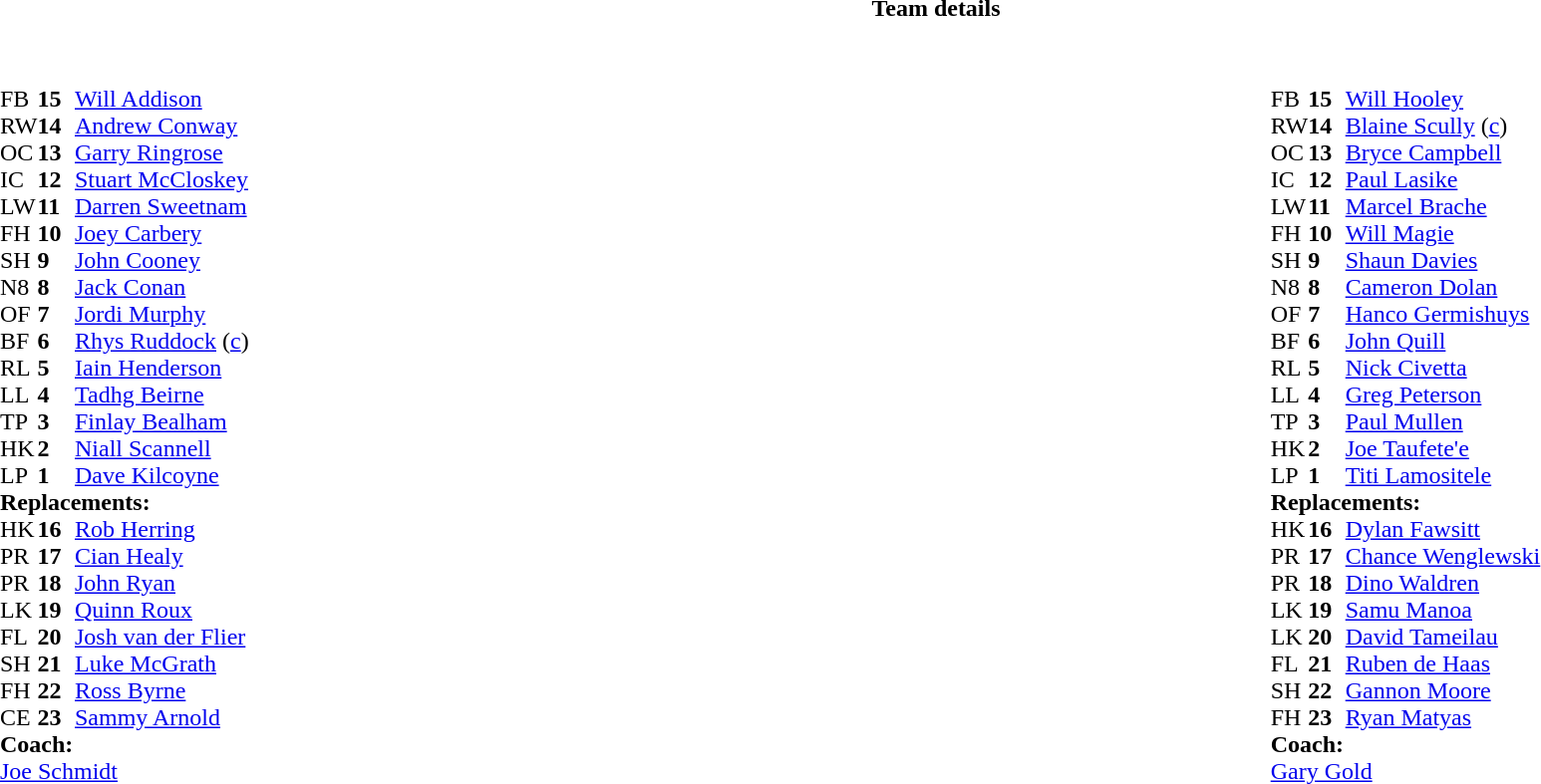<table border="0" style="width:100%" class="collapsible collapsed">
<tr>
<th>Team details</th>
</tr>
<tr>
<td><br><table style="width:100%">
<tr>
<td style="vertical-align:top;width:50%"><br><table cellspacing="0" cellpadding="0">
<tr>
<th width="25"></th>
<th width="25"></th>
</tr>
<tr>
<td>FB</td>
<td><strong>15</strong></td>
<td><a href='#'>Will Addison</a></td>
<td></td>
<td></td>
</tr>
<tr>
<td>RW</td>
<td><strong>14</strong></td>
<td><a href='#'>Andrew Conway</a></td>
</tr>
<tr>
<td>OC</td>
<td><strong>13</strong></td>
<td><a href='#'>Garry Ringrose</a></td>
</tr>
<tr>
<td>IC</td>
<td><strong>12</strong></td>
<td><a href='#'>Stuart McCloskey</a></td>
</tr>
<tr>
<td>LW</td>
<td><strong>11</strong></td>
<td><a href='#'>Darren Sweetnam</a></td>
<td></td>
<td></td>
</tr>
<tr>
<td>FH</td>
<td><strong>10</strong></td>
<td><a href='#'>Joey Carbery</a></td>
</tr>
<tr>
<td>SH</td>
<td><strong>9</strong></td>
<td><a href='#'>John Cooney</a></td>
<td></td>
<td></td>
</tr>
<tr>
<td>N8</td>
<td><strong>8</strong></td>
<td><a href='#'>Jack Conan</a></td>
<td></td>
<td></td>
</tr>
<tr>
<td>OF</td>
<td><strong>7</strong></td>
<td><a href='#'>Jordi Murphy</a></td>
</tr>
<tr>
<td>BF</td>
<td><strong>6</strong></td>
<td><a href='#'>Rhys Ruddock</a> (<a href='#'>c</a>)</td>
</tr>
<tr>
<td>RL</td>
<td><strong>5</strong></td>
<td><a href='#'>Iain Henderson</a></td>
<td></td>
<td></td>
</tr>
<tr>
<td>LL</td>
<td><strong>4</strong></td>
<td><a href='#'>Tadhg Beirne</a></td>
</tr>
<tr>
<td>TP</td>
<td><strong>3</strong></td>
<td><a href='#'>Finlay Bealham</a></td>
<td></td>
<td></td>
</tr>
<tr>
<td>HK</td>
<td><strong>2</strong></td>
<td><a href='#'>Niall Scannell</a></td>
<td></td>
<td></td>
</tr>
<tr>
<td>LP</td>
<td><strong>1</strong></td>
<td><a href='#'>Dave Kilcoyne</a></td>
<td></td>
<td></td>
</tr>
<tr>
<td colspan="3"><strong>Replacements:</strong></td>
</tr>
<tr>
<td>HK</td>
<td><strong>16</strong></td>
<td><a href='#'>Rob Herring</a></td>
<td></td>
<td></td>
</tr>
<tr>
<td>PR</td>
<td><strong>17</strong></td>
<td><a href='#'>Cian Healy</a></td>
<td></td>
<td></td>
</tr>
<tr>
<td>PR</td>
<td><strong>18</strong></td>
<td><a href='#'>John Ryan</a></td>
<td></td>
<td></td>
</tr>
<tr>
<td>LK</td>
<td><strong>19</strong></td>
<td><a href='#'>Quinn Roux</a></td>
<td></td>
<td></td>
</tr>
<tr>
<td>FL</td>
<td><strong>20</strong></td>
<td><a href='#'>Josh van der Flier</a></td>
<td></td>
<td></td>
</tr>
<tr>
<td>SH</td>
<td><strong>21</strong></td>
<td><a href='#'>Luke McGrath</a></td>
<td></td>
<td></td>
</tr>
<tr>
<td>FH</td>
<td><strong>22</strong></td>
<td><a href='#'>Ross Byrne</a></td>
<td></td>
<td></td>
</tr>
<tr>
<td>CE</td>
<td><strong>23</strong></td>
<td><a href='#'>Sammy Arnold</a></td>
<td></td>
<td></td>
</tr>
<tr>
<td colspan="3"><strong>Coach:</strong></td>
</tr>
<tr>
<td colspan="4"> <a href='#'>Joe Schmidt</a></td>
</tr>
</table>
</td>
<td style="vertical-align:top;width:50%"><br><table cellspacing="0" cellpadding="0" style="margin:auto">
<tr>
<th width="25"></th>
<th width="25"></th>
</tr>
<tr>
<td>FB</td>
<td><strong>15</strong></td>
<td><a href='#'>Will Hooley</a></td>
</tr>
<tr>
<td>RW</td>
<td><strong>14</strong></td>
<td><a href='#'>Blaine Scully</a> (<a href='#'>c</a>)</td>
</tr>
<tr>
<td>OC</td>
<td><strong>13</strong></td>
<td><a href='#'>Bryce Campbell</a></td>
</tr>
<tr>
<td>IC</td>
<td><strong>12</strong></td>
<td><a href='#'>Paul Lasike</a></td>
</tr>
<tr>
<td>LW</td>
<td><strong>11</strong></td>
<td><a href='#'>Marcel Brache</a></td>
</tr>
<tr>
<td>FH</td>
<td><strong>10</strong></td>
<td><a href='#'>Will Magie</a></td>
</tr>
<tr>
<td>SH</td>
<td><strong>9</strong></td>
<td><a href='#'>Shaun Davies</a></td>
<td></td>
<td></td>
</tr>
<tr>
<td>N8</td>
<td><strong>8</strong></td>
<td><a href='#'>Cameron Dolan</a></td>
</tr>
<tr>
<td>OF</td>
<td><strong>7</strong></td>
<td><a href='#'>Hanco Germishuys</a></td>
</tr>
<tr>
<td>BF</td>
<td><strong>6</strong></td>
<td><a href='#'>John Quill</a></td>
<td></td>
<td></td>
</tr>
<tr>
<td>RL</td>
<td><strong>5</strong></td>
<td><a href='#'>Nick Civetta</a></td>
</tr>
<tr>
<td>LL</td>
<td><strong>4</strong></td>
<td><a href='#'>Greg Peterson</a></td>
<td></td>
<td></td>
</tr>
<tr>
<td>TP</td>
<td><strong>3</strong></td>
<td><a href='#'>Paul Mullen</a></td>
<td></td>
<td></td>
</tr>
<tr>
<td>HK</td>
<td><strong>2</strong></td>
<td><a href='#'>Joe Taufete'e</a></td>
<td></td>
<td></td>
</tr>
<tr>
<td>LP</td>
<td><strong>1</strong></td>
<td><a href='#'>Titi Lamositele</a></td>
<td></td>
<td></td>
</tr>
<tr>
<td colspan="3"><strong>Replacements:</strong></td>
</tr>
<tr>
<td>HK</td>
<td><strong>16</strong></td>
<td><a href='#'>Dylan Fawsitt</a></td>
<td></td>
<td></td>
</tr>
<tr>
<td>PR</td>
<td><strong>17</strong></td>
<td><a href='#'>Chance Wenglewski</a></td>
<td></td>
<td></td>
</tr>
<tr>
<td>PR</td>
<td><strong>18</strong></td>
<td><a href='#'>Dino Waldren</a></td>
<td></td>
<td></td>
</tr>
<tr>
<td>LK</td>
<td><strong>19</strong></td>
<td><a href='#'>Samu Manoa</a></td>
<td></td>
<td></td>
</tr>
<tr>
<td>LK</td>
<td><strong>20</strong></td>
<td><a href='#'>David Tameilau</a></td>
<td></td>
<td></td>
</tr>
<tr>
<td>FL</td>
<td><strong>21</strong></td>
<td><a href='#'>Ruben de Haas</a></td>
<td></td>
<td></td>
</tr>
<tr>
<td>SH</td>
<td><strong>22</strong></td>
<td><a href='#'>Gannon Moore</a></td>
</tr>
<tr>
<td>FH</td>
<td><strong>23</strong></td>
<td><a href='#'>Ryan Matyas</a></td>
</tr>
<tr>
<td colspan="3"><strong>Coach:</strong></td>
</tr>
<tr>
<td colspan="4"> <a href='#'>Gary Gold</a></td>
</tr>
</table>
</td>
</tr>
</table>
</td>
</tr>
</table>
